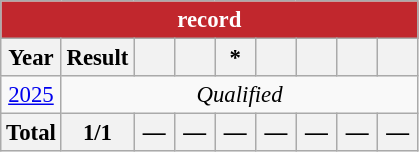<table class="wikitable mw-collapsible" style="text-align: center;font-size:95%;">
<tr>
<th colspan="9" style="background: #C1272D; color: #FFFFFF;"><a href='#'></a> record</th>
</tr>
<tr>
<th>Year</th>
<th>Result</th>
<th width=20></th>
<th width=20></th>
<th width=20>*</th>
<th width=20></th>
<th width=20></th>
<th width=20></th>
<th width=20></th>
</tr>
<tr>
<td> <a href='#'>2025</a></td>
<td colspan="8"><em>Qualified</em></td>
</tr>
<tr>
<th>Total</th>
<th>1/1</th>
<th>—</th>
<th>—</th>
<th>—</th>
<th>—</th>
<th>—</th>
<th>—</th>
<th>—</th>
</tr>
</table>
